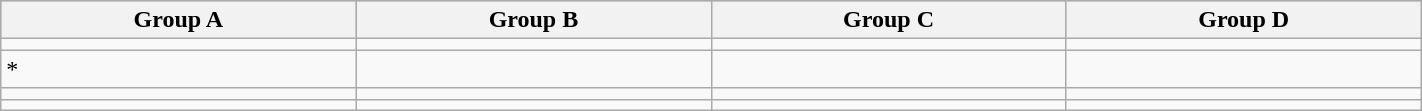<table class="wikitable" width=75%>
<tr bgcolor="lightsteelblue">
<th width=25%>Group A</th>
<th width=25%>Group B</th>
<th width=25%>Group C</th>
<th width=25%>Group D</th>
</tr>
<tr align=left>
<td></td>
<td></td>
<td></td>
<td></td>
</tr>
<tr align=left>
<td>*</td>
<td></td>
<td></td>
<td></td>
</tr>
<tr align=left>
<td></td>
<td></td>
<td></td>
<td></td>
</tr>
<tr align=left>
<td></td>
<td></td>
<td></td>
<td></td>
</tr>
</table>
